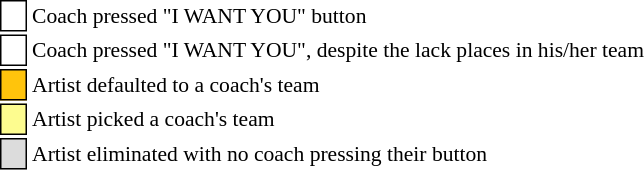<table class="toccolours" style="font-size: 90%; white-space: nowrap;">
<tr>
<td style="background:white; border: 1px solid black;"> <strong></strong> </td>
<td>Coach pressed "I WANT YOU" button</td>
</tr>
<tr>
<td style="background:white; border: 1px solid black;"> <strong></strong> </td>
<td>Coach pressed "I WANT YOU", despite the lack places in his/her team</td>
</tr>
<tr>
<td style="background:#ffc40c; border: 1px solid black">    </td>
<td>Artist defaulted to a coach's team</td>
</tr>
<tr>
<td style="background:#fdfc8f; border: 1px solid black;">    </td>
<td style="padding-right:8px">Artist picked a coach's team</td>
</tr>
<tr>
<td style="background:#dcdcdc; border: 1px solid black">    </td>
<td>Artist eliminated with no coach pressing their button</td>
</tr>
<tr>
</tr>
</table>
